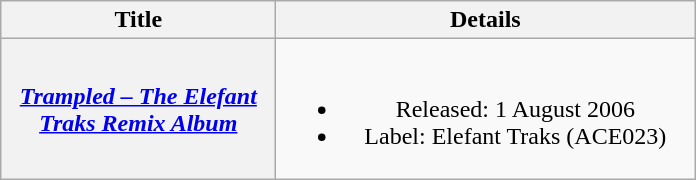<table class="wikitable plainrowheaders" style="text-align:center;" border="1">
<tr>
<th scope="col" style="width:11em;">Title</th>
<th scope="col" style="width:17em;">Details</th>
</tr>
<tr>
<th scope="row"><em><a href='#'>Trampled – The Elefant Traks Remix Album</a></em></th>
<td><br><ul><li>Released: 1 August 2006</li><li>Label: Elefant Traks (ACE023)</li></ul></td>
</tr>
</table>
